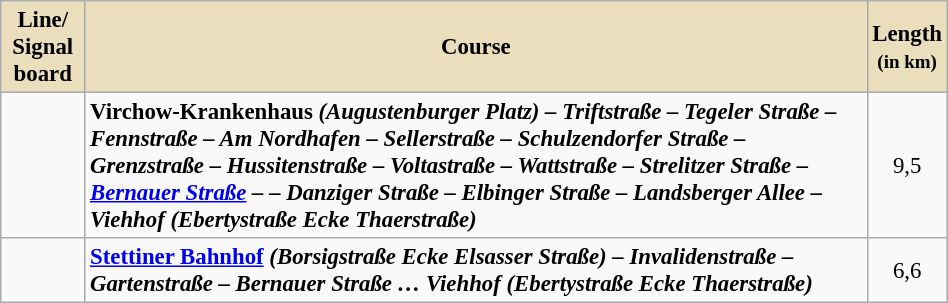<table class="wikitable float-right" style="font-size:95%; text-align:center;" width="50%">
<tr>
<th style="background:#EADEBD;">Line/<br>Signal board</th>
<th style="background:#EADEBD;">Course</th>
<th style="background:#EADEBD;">Length<br><small>(in km)</small></th>
</tr>
<tr>
<td></td>
<td align="left"><strong>Virchow-Krankenhaus <em>(Augustenburger Platz)<strong><em> – Triftstraße – Tegeler Straße – Fennstraße – Am Nordhafen – Sellerstraße – Schulzendorfer Straße – Grenzstraße – Hussitenstraße – Voltastraße – Wattstraße – Strelitzer Straße – <a href='#'>Bernauer Straße</a> –  – Danziger Straße – Elbinger Straße – Landsberger Allee – </strong>Viehhof </em>(Ebertystraße Ecke Thaerstraße)</em></strong></td>
<td>9,5</td>
</tr>
<tr>
<td></td>
<td align="left"><strong><a href='#'>Stettiner Bahnhof</a> <em>(Borsigstraße Ecke Elsasser Straße)<strong><em> – Invalidenstraße – Gartenstraße – Bernauer Straße … </strong>Viehhof </em>(Ebertystraße Ecke Thaerstraße)</em></strong></td>
<td>6,6</td>
</tr>
</table>
